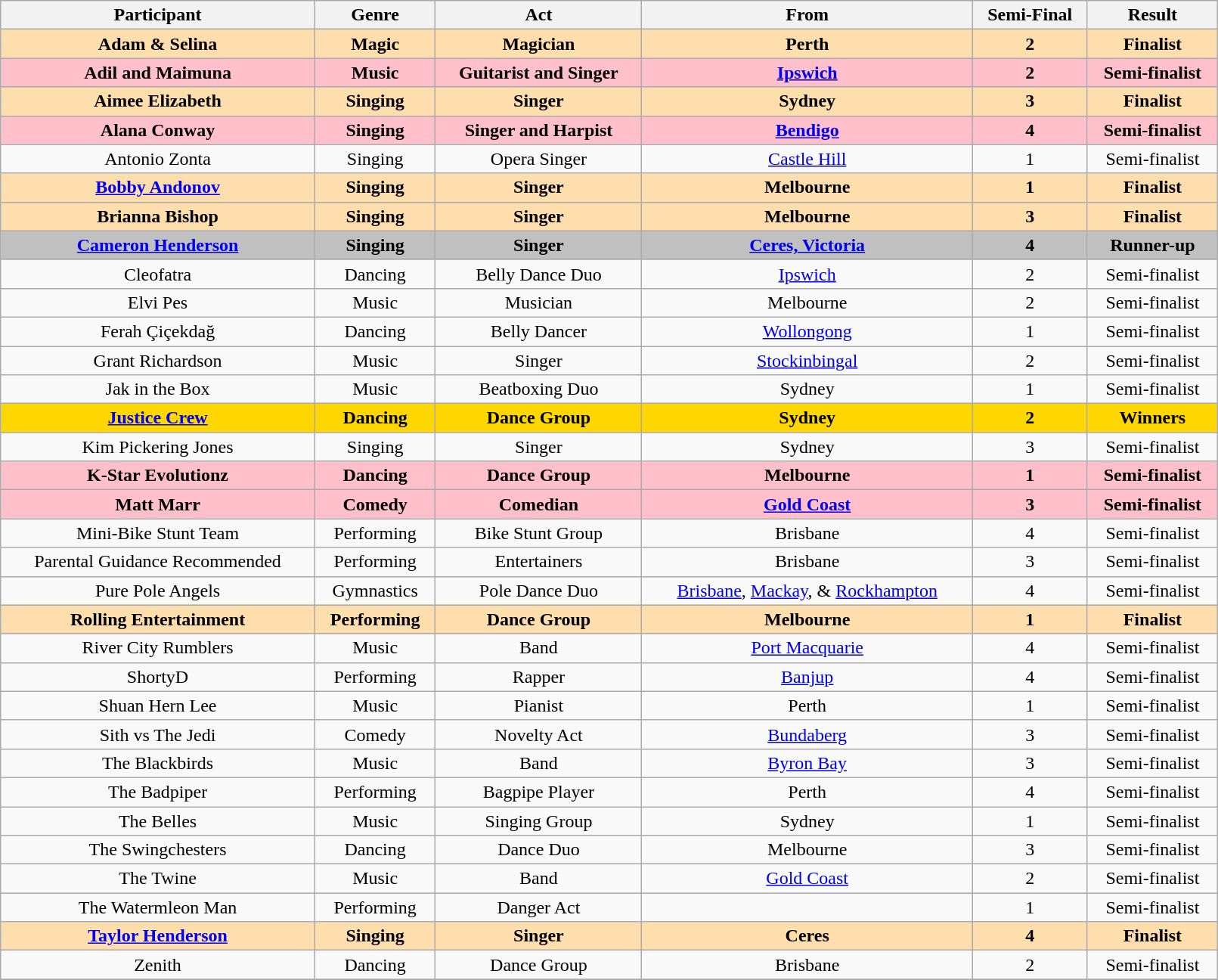<table class="wikitable sortable" style="width:85%; text-align:center;">
<tr valign="top">
<th>Participant</th>
<th>Genre</th>
<th class="unsortable">Act</th>
<th class="unsortable">From</th>
<th>Semi-Final</th>
<th>Result</th>
</tr>
<tr>
<td style="background:NavajoWhite; color:black;"><strong>Adam & Selina</strong></td>
<td style="background:NavajoWhite; color:black;"><strong>Magic</strong></td>
<td style="background:NavajoWhite; color:black;"><strong>Magician</strong></td>
<td style="background:NavajoWhite; color:black;"><strong>Perth</strong></td>
<td style="background:NavajoWhite; color:black;"><strong>2</strong></td>
<td style="background:NavajoWhite; color:black;"><strong>Finalist</strong></td>
</tr>
<tr>
<td style="background:pink; color:black;"><strong>Adil and Maimuna</strong></td>
<td style="background:pink; color:black;"><strong>Music</strong></td>
<td style="background:pink; color:black;"><strong>Guitarist and Singer</strong></td>
<td style="background:pink; color:black;"><strong><a href='#'>Ipswich</a></strong></td>
<td style="background:pink; color:black;"><strong>2</strong></td>
<td style="background:pink; color:black;"><strong>Semi-finalist</strong></td>
</tr>
<tr>
<td style="background:NavajoWhite; color:black;"><strong>Aimee Elizabeth</strong></td>
<td style="background:NavajoWhite; color:black;"><strong>Singing</strong></td>
<td style="background:NavajoWhite; color:black;"><strong>Singer</strong></td>
<td style="background:NavajoWhite; color:black;"><strong>Sydney</strong></td>
<td style="background:NavajoWhite; color:black;"><strong>3</strong></td>
<td style="background:NavajoWhite; color:black;"><strong>Finalist</strong></td>
</tr>
<tr>
<td style="background:pink; color:black;"><strong>Alana Conway</strong></td>
<td style="background:pink; color:black;"><strong>Singing</strong></td>
<td style="background:pink; color:black;"><strong>Singer and Harpist</strong></td>
<td style="background:pink; color:black;"><strong><a href='#'>Bendigo</a></strong></td>
<td style="background:pink; color:black;"><strong>4</strong></td>
<td style="background:pink; color:black;"><strong>Semi-finalist</strong></td>
</tr>
<tr>
<td>Antonio Zonta</td>
<td>Singing</td>
<td>Opera Singer</td>
<td><a href='#'>Castle Hill</a></td>
<td>1</td>
<td>Semi-finalist</td>
</tr>
<tr>
<td style="background:NavajoWhite; color:black;"><strong><a href='#'>Bobby Andonov</a></strong></td>
<td style="background:NavajoWhite; color:black;"><strong>Singing</strong></td>
<td style="background:NavajoWhite; color:black;"><strong>Singer</strong></td>
<td style="background:NavajoWhite; color:black;"><strong>Melbourne</strong></td>
<td style="background:NavajoWhite; color:black;"><strong>1</strong></td>
<td style="background:NavajoWhite; color:black;"><strong>Finalist</strong></td>
</tr>
<tr>
<td style="background:NavajoWhite; color:black;"><strong>Brianna Bishop</strong></td>
<td style="background:NavajoWhite; color:black;"><strong>Singing</strong></td>
<td style="background:NavajoWhite; color:black;"><strong>Singer</strong></td>
<td style="background:NavajoWhite; color:black;"><strong>Melbourne</strong></td>
<td style="background:NavajoWhite; color:black;"><strong>3</strong></td>
<td style="background:NavajoWhite; color:black;"><strong>Finalist</strong></td>
</tr>
<tr>
<td style="background:silver; color:black;"><strong><a href='#'>Cameron Henderson</a></strong></td>
<td style="background:silver; color:black;"><strong>Singing</strong></td>
<td style="background:silver; color:black;"><strong>Singer</strong></td>
<td style="background:silver; color:black;"><strong><a href='#'>Ceres, Victoria</a></strong></td>
<td style="background:silver; color:black;"><strong>4</strong></td>
<td style="background:silver; color:black;"><strong>Runner-up</strong></td>
</tr>
<tr>
<td>Cleofatra</td>
<td>Dancing</td>
<td>Belly Dance Duo</td>
<td><a href='#'>Ipswich</a></td>
<td>2</td>
<td>Semi-finalist</td>
</tr>
<tr>
<td>Elvi Pes</td>
<td>Music</td>
<td>Musician</td>
<td>Melbourne</td>
<td>2</td>
<td>Semi-finalist</td>
</tr>
<tr>
<td>Ferah Çiçekdağ</td>
<td>Dancing</td>
<td>Belly Dancer</td>
<td><a href='#'>Wollongong</a></td>
<td>1</td>
<td>Semi-finalist</td>
</tr>
<tr>
<td>Grant Richardson</td>
<td>Music</td>
<td>Singer</td>
<td><a href='#'>Stockinbingal</a></td>
<td>2</td>
<td>Semi-finalist</td>
</tr>
<tr>
<td>Jak in the Box</td>
<td>Music</td>
<td>Beatboxing Duo</td>
<td>Sydney</td>
<td>1</td>
<td>Semi-finalist</td>
</tr>
<tr>
<td style="background:gold; color:black;"><strong><a href='#'>Justice Crew</a></strong></td>
<td style="background:gold; color:black;"><strong>Dancing</strong></td>
<td style="background:gold; color:black;"><strong>Dance Group</strong></td>
<td style="background:gold; color:black;"><strong>Sydney</strong></td>
<td style="background:gold; color:black;"><strong>2</strong></td>
<td style="background:gold; color:black;"><strong>Winners</strong></td>
</tr>
<tr>
<td>Kim Pickering Jones</td>
<td>Singing</td>
<td>Singer</td>
<td>Sydney</td>
<td>3</td>
<td>Semi-finalist</td>
</tr>
<tr>
<td style="background:pink; color:black;"><strong>K-Star Evolutionz</strong></td>
<td style="background:pink; color:black;"><strong>Dancing</strong></td>
<td style="background:pink; color:black;"><strong>Dance Group</strong></td>
<td style="background:pink; color:black;"><strong>Melbourne</strong></td>
<td style="background:pink; color:black;"><strong>1</strong></td>
<td style="background:pink; color:black;"><strong>Semi-finalist</strong></td>
</tr>
<tr>
<td style="background:pink; color:black;"><strong>Matt Marr</strong></td>
<td style="background:pink; color:black;"><strong>Comedy</strong></td>
<td style="background:pink; color:black;"><strong>Comedian</strong></td>
<td style="background:pink; color:black;"><strong><a href='#'>Gold Coast</a></strong></td>
<td style="background:pink; color:black;"><strong>3</strong></td>
<td style="background:pink; color:black;"><strong>Semi-finalist</strong></td>
</tr>
<tr>
<td>Mini-Bike Stunt Team</td>
<td>Performing</td>
<td>Bike Stunt Group</td>
<td>Brisbane</td>
<td>4</td>
<td>Semi-finalist</td>
</tr>
<tr>
<td>Parental Guidance Recommended</td>
<td>Performing</td>
<td>Entertainers</td>
<td>Brisbane</td>
<td>3</td>
<td>Semi-finalist</td>
</tr>
<tr>
<td>Pure Pole Angels</td>
<td>Gymnastics</td>
<td>Pole Dance Duo</td>
<td><a href='#'>Brisbane</a>, <a href='#'>Mackay</a>, & <a href='#'>Rockhampton</a></td>
<td>4</td>
<td>Semi-finalist</td>
</tr>
<tr>
<td style="background:NavajoWhite; color:black;"><strong>Rolling Entertainment</strong></td>
<td style="background:NavajoWhite; color:black;"><strong>Performing</strong></td>
<td style="background:NavajoWhite; color:black;"><strong>Dance Group</strong></td>
<td style="background:NavajoWhite; color:black;"><strong>Melbourne</strong></td>
<td style="background:NavajoWhite; color:black;"><strong>1</strong></td>
<td style="background:NavajoWhite; color:black;"><strong>Finalist</strong></td>
</tr>
<tr>
<td>River City Rumblers</td>
<td>Music</td>
<td>Band</td>
<td><a href='#'>Port Macquarie</a></td>
<td>4</td>
<td>Semi-finalist</td>
</tr>
<tr>
<td>ShortyD</td>
<td>Performing</td>
<td>Rapper</td>
<td><a href='#'>Banjup</a></td>
<td>4</td>
<td>Semi-finalist</td>
</tr>
<tr>
<td>Shuan Hern Lee</td>
<td>Music</td>
<td>Pianist</td>
<td>Perth</td>
<td>1</td>
<td>Semi-finalist</td>
</tr>
<tr>
<td>Sith vs The Jedi</td>
<td>Comedy</td>
<td>Novelty Act</td>
<td><a href='#'>Bundaberg</a></td>
<td>3</td>
<td>Semi-finalist</td>
</tr>
<tr>
<td>The Blackbirds</td>
<td>Music</td>
<td>Band</td>
<td><a href='#'>Byron Bay</a></td>
<td>3</td>
<td>Semi-finalist</td>
</tr>
<tr>
<td>The Badpiper</td>
<td>Performing</td>
<td>Bagpipe Player</td>
<td>Perth</td>
<td>4</td>
<td>Semi-finalist</td>
</tr>
<tr>
<td>The Belles</td>
<td>Music</td>
<td>Singing Group</td>
<td>Sydney</td>
<td>1</td>
<td>Semi-finalist</td>
</tr>
<tr>
<td>The Swingchesters</td>
<td>Dancing</td>
<td>Dance Duo</td>
<td>Melbourne</td>
<td>3</td>
<td>Semi-finalist</td>
</tr>
<tr>
<td>The Twine</td>
<td>Music</td>
<td>Band</td>
<td><a href='#'>Gold Coast</a></td>
<td>2</td>
<td>Semi-finalist</td>
</tr>
<tr>
<td>The Watermleon Man</td>
<td>Performing</td>
<td>Danger Act</td>
<td></td>
<td>1</td>
<td>Semi-finalist</td>
</tr>
<tr>
<td style="background:NavajoWhite; color:black;"><strong><a href='#'>Taylor Henderson</a></strong></td>
<td style="background:NavajoWhite; color:black;"><strong>Singing</strong></td>
<td style="background:NavajoWhite; color:black;"><strong>Singer</strong></td>
<td style="background:NavajoWhite; color:black;"><strong>Ceres</strong></td>
<td style="background:NavajoWhite; color:black;"><strong>4</strong></td>
<td style="background:NavajoWhite; color:black;"><strong>Finalist</strong></td>
</tr>
<tr>
<td>Zenith</td>
<td>Dancing</td>
<td>Dance Group</td>
<td>Brisbane</td>
<td>2</td>
<td>Semi-finalist</td>
</tr>
<tr>
</tr>
</table>
